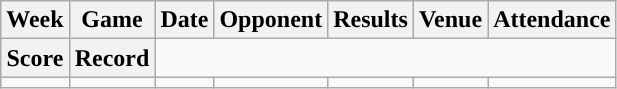<table class="wikitable" style="text-align:center">
<tr>
<th>Week</th>
<th>Game</th>
<th>Date</th>
<th>Opponent</th>
<th>Results</th>
<th>Venue</th>
<th>Attendance</th>
</tr>
<tr>
<th>Score</th>
<th>Record</th>
</tr>
<tr>
<td></td>
<td></td>
<td></td>
<td></td>
<td></td>
<td></td>
<td></td>
</tr>
</table>
